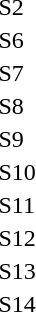<table>
<tr>
<td>S2</td>
<td></td>
<td></td>
<td></td>
</tr>
<tr>
<td>S6</td>
<td></td>
<td></td>
<td></td>
</tr>
<tr>
<td>S7</td>
<td></td>
<td></td>
<td></td>
</tr>
<tr>
<td>S8</td>
<td></td>
<td></td>
<td></td>
</tr>
<tr>
<td>S9</td>
<td></td>
<td></td>
<td></td>
</tr>
<tr>
<td>S10</td>
<td></td>
<td></td>
<td></td>
</tr>
<tr>
<td>S11</td>
<td></td>
<td></td>
<td></td>
</tr>
<tr>
<td>S12</td>
<td></td>
<td></td>
<td></td>
</tr>
<tr>
<td>S13</td>
<td></td>
<td></td>
<td></td>
</tr>
<tr>
<td>S14</td>
<td></td>
<td></td>
<td></td>
</tr>
</table>
